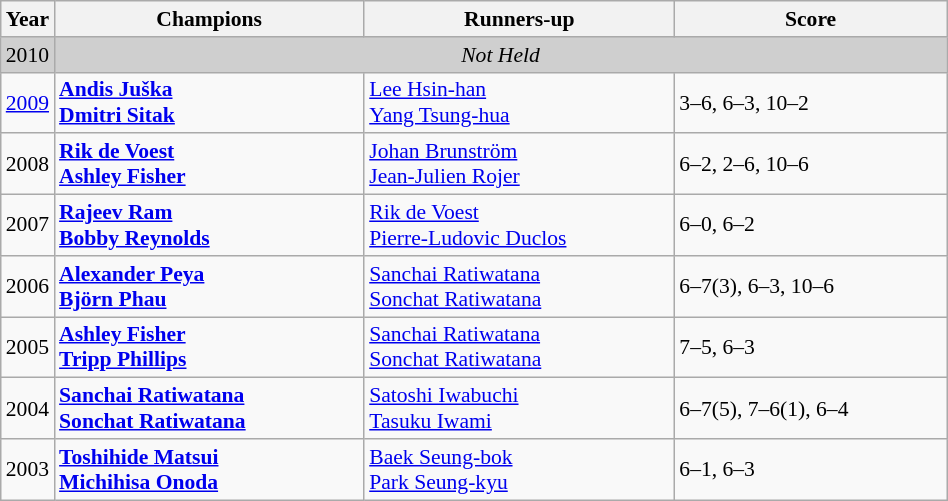<table class="wikitable" style="font-size:90%">
<tr>
<th>Year</th>
<th width="200">Champions</th>
<th width="200">Runners-up</th>
<th width="175">Score</th>
</tr>
<tr>
<td style="background:#cfcfcf">2010</td>
<td colspan=3 align=center style="background:#cfcfcf"><em>Not Held</em></td>
</tr>
<tr>
<td><a href='#'>2009</a></td>
<td> <strong><a href='#'>Andis Juška</a></strong><br> <strong><a href='#'>Dmitri Sitak</a></strong></td>
<td> <a href='#'>Lee Hsin-han</a><br> <a href='#'>Yang Tsung-hua</a></td>
<td>3–6, 6–3, 10–2</td>
</tr>
<tr>
<td>2008</td>
<td> <strong><a href='#'>Rik de Voest</a></strong><br> <strong><a href='#'>Ashley Fisher</a></strong></td>
<td> <a href='#'>Johan Brunström</a><br> <a href='#'>Jean-Julien Rojer</a></td>
<td>6–2, 2–6, 10–6</td>
</tr>
<tr>
<td>2007</td>
<td> <strong><a href='#'>Rajeev Ram</a></strong><br> <strong><a href='#'>Bobby Reynolds</a></strong></td>
<td> <a href='#'>Rik de Voest</a><br> <a href='#'>Pierre-Ludovic Duclos</a></td>
<td>6–0, 6–2</td>
</tr>
<tr>
<td>2006</td>
<td> <strong><a href='#'>Alexander Peya</a></strong><br> <strong><a href='#'>Björn Phau</a></strong></td>
<td> <a href='#'>Sanchai Ratiwatana</a><br> <a href='#'>Sonchat Ratiwatana</a></td>
<td>6–7(3), 6–3, 10–6</td>
</tr>
<tr>
<td>2005</td>
<td> <strong><a href='#'>Ashley Fisher</a></strong><br> <strong><a href='#'>Tripp Phillips</a></strong></td>
<td> <a href='#'>Sanchai Ratiwatana</a><br> <a href='#'>Sonchat Ratiwatana</a></td>
<td>7–5, 6–3</td>
</tr>
<tr>
<td>2004</td>
<td> <strong><a href='#'>Sanchai Ratiwatana</a></strong><br> <strong><a href='#'>Sonchat Ratiwatana</a></strong></td>
<td> <a href='#'>Satoshi Iwabuchi</a><br> <a href='#'>Tasuku Iwami</a></td>
<td>6–7(5), 7–6(1), 6–4</td>
</tr>
<tr>
<td>2003</td>
<td> <strong><a href='#'>Toshihide Matsui</a></strong><br> <strong><a href='#'>Michihisa Onoda</a></strong></td>
<td> <a href='#'>Baek Seung-bok</a><br> <a href='#'>Park Seung-kyu</a></td>
<td>6–1, 6–3</td>
</tr>
</table>
